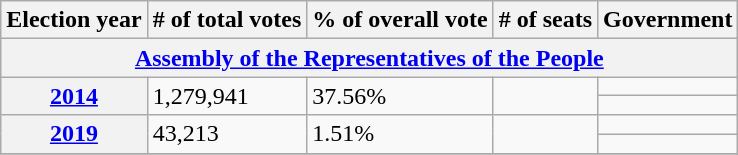<table class="wikitable">
<tr>
<th>Election year</th>
<th># of total votes</th>
<th>% of overall vote</th>
<th># of seats</th>
<th>Government</th>
</tr>
<tr>
<th colspan="5"><a href='#'>Assembly of the Representatives of the People</a></th>
</tr>
<tr>
<th rowspan="2"><a href='#'>2014</a></th>
<td rowspan="2">1,279,941</td>
<td rowspan="2">37.56%</td>
<td rowspan="2"></td>
<td></td>
</tr>
<tr>
<td></td>
</tr>
<tr>
<th rowspan="2"><a href='#'>2019</a></th>
<td rowspan="2">43,213</td>
<td rowspan="2">1.51%</td>
<td rowspan="2"></td>
<td></td>
</tr>
<tr>
<td></td>
</tr>
<tr>
</tr>
</table>
